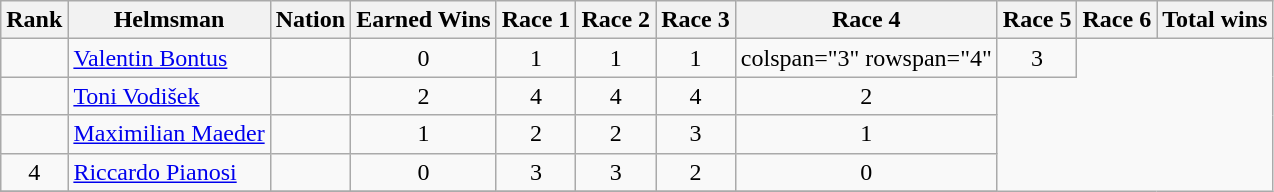<table class="wikitable sortable" style="text-align:center">
<tr>
<th>Rank</th>
<th>Helmsman</th>
<th>Nation</th>
<th>Earned Wins</th>
<th>Race 1</th>
<th>Race 2</th>
<th>Race 3</th>
<th>Race 4</th>
<th>Race 5</th>
<th>Race 6</th>
<th>Total wins</th>
</tr>
<tr>
<td></td>
<td align="left"><a href='#'>Valentin Bontus</a></td>
<td align="left"></td>
<td>0</td>
<td>1</td>
<td>1</td>
<td>1</td>
<td>colspan="3" rowspan="4" </td>
<td>3</td>
</tr>
<tr>
<td></td>
<td align="left"><a href='#'>Toni Vodišek</a></td>
<td align="left"></td>
<td>2</td>
<td>4<br></td>
<td>4<br></td>
<td>4</td>
<td>2</td>
</tr>
<tr>
<td></td>
<td align="left"><a href='#'>Maximilian Maeder</a></td>
<td align="left"></td>
<td>1</td>
<td>2</td>
<td>2</td>
<td>3</td>
<td>1</td>
</tr>
<tr>
<td>4</td>
<td align="left"><a href='#'>Riccardo Pianosi</a></td>
<td align="left"></td>
<td>0</td>
<td>3</td>
<td>3</td>
<td>2</td>
<td>0</td>
</tr>
<tr>
</tr>
</table>
